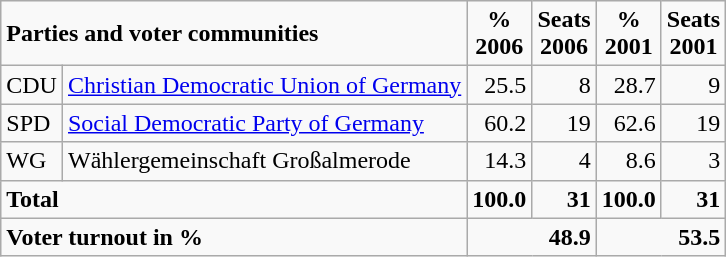<table class="wikitable">
<tr --  class="hintergrundfarbe5">
<td colspan="2"><strong>Parties and voter communities</strong></td>
<td align="center"><strong>%<br>2006</strong></td>
<td align="center"><strong>Seats<br>2006</strong></td>
<td align="center"><strong>%<br>2001</strong></td>
<td align="center"><strong>Seats<br>2001</strong></td>
</tr>
<tr --->
<td>CDU</td>
<td><a href='#'>Christian Democratic Union of Germany</a></td>
<td align="right">25.5</td>
<td align="right">8</td>
<td align="right">28.7</td>
<td align="right">9</td>
</tr>
<tr --->
<td>SPD</td>
<td><a href='#'>Social Democratic Party of Germany</a></td>
<td align="right">60.2</td>
<td align="right">19</td>
<td align="right">62.6</td>
<td align="right">19</td>
</tr>
<tr --->
<td>WG</td>
<td>Wählergemeinschaft Großalmerode</td>
<td align="right">14.3</td>
<td align="right">4</td>
<td align="right">8.6</td>
<td align="right">3</td>
</tr>
<tr -- class="hintergrundfarbe5">
<td colspan="2"><strong>Total</strong></td>
<td align="right"><strong>100.0</strong></td>
<td align="right"><strong>31</strong></td>
<td align="right"><strong>100.0</strong></td>
<td align="right"><strong>31</strong></td>
</tr>
<tr -- class="hintergrundfarbe5">
<td colspan="2"><strong>Voter turnout in %</strong></td>
<td colspan="2" align="right"><strong>48.9</strong></td>
<td colspan="2" align="right"><strong>53.5</strong></td>
</tr>
</table>
